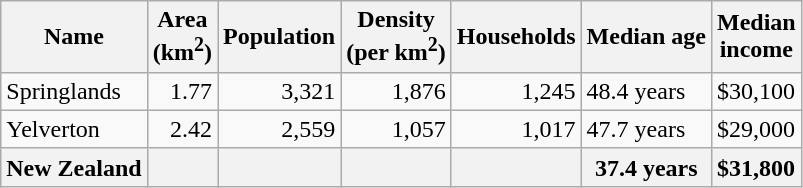<table class="wikitable">
<tr>
<th>Name</th>
<th>Area<br>(km<sup>2</sup>)</th>
<th>Population</th>
<th>Density<br>(per km<sup>2</sup>)</th>
<th>Households</th>
<th>Median age</th>
<th>Median<br>income</th>
</tr>
<tr>
<td>Springlands</td>
<td style="text-align:right;">1.77</td>
<td style="text-align:right;">3,321</td>
<td style="text-align:right;">1,876</td>
<td style="text-align:right;">1,245</td>
<td>48.4 years</td>
<td>$30,100</td>
</tr>
<tr>
<td>Yelverton</td>
<td style="text-align:right;">2.42</td>
<td style="text-align:right;">2,559</td>
<td style="text-align:right;">1,057</td>
<td style="text-align:right;">1,017</td>
<td>47.7 years</td>
<td>$29,000</td>
</tr>
<tr>
<th>New Zealand</th>
<th></th>
<th></th>
<th></th>
<th></th>
<th>37.4 years</th>
<th style="text-align:left;">$31,800</th>
</tr>
</table>
